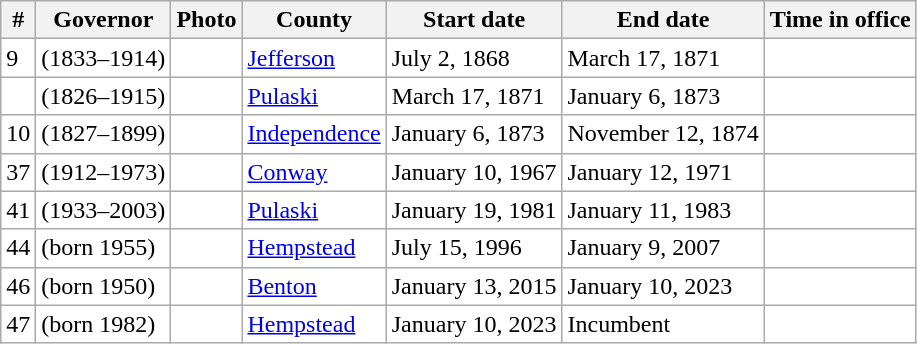<table class="sortable wikitable">
<tr>
<th style="text-align:center;"><abbr>#</abbr></th>
<th style="text-align:center;">Governor</th>
<th style="text-align:center;">Photo</th>
<th style="text-align:center;">County</th>
<th style="text-align:center;">Start date</th>
<th style="text-align:center;">End date</th>
<th style="text-align:center;">Time in office</th>
</tr>
<tr style="text-align:left; background:#fff;">
<td>9</td>
<td> (1833–1914)</td>
<td></td>
<td><a href='#'>Jefferson</a></td>
<td>July 2, 1868</td>
<td>March 17, 1871</td>
<td></td>
</tr>
<tr style="text-align:left; background:#fff;">
<td></td>
<td> (1826–1915)</td>
<td></td>
<td><a href='#'>Pulaski</a></td>
<td>March 17, 1871</td>
<td>January 6, 1873</td>
<td></td>
</tr>
<tr style="text-align:left; background:#fff;">
<td>10</td>
<td> (1827–1899)</td>
<td></td>
<td><a href='#'>Independence</a></td>
<td>January 6, 1873</td>
<td>November 12, 1874</td>
<td></td>
</tr>
<tr style="text-align:left; background:#fff;">
<td>37</td>
<td> (1912–1973)</td>
<td></td>
<td><a href='#'>Conway</a></td>
<td>January 10, 1967</td>
<td>January 12, 1971</td>
<td></td>
</tr>
<tr style="text-align:left; background:#fff;">
<td>41</td>
<td> (1933–2003)</td>
<td></td>
<td><a href='#'>Pulaski</a></td>
<td>January 19, 1981</td>
<td>January 11, 1983</td>
<td></td>
</tr>
<tr style="text-align:left; background:#fff;">
<td>44</td>
<td> (born 1955)</td>
<td></td>
<td><a href='#'>Hempstead</a></td>
<td>July 15, 1996</td>
<td>January 9, 2007</td>
<td></td>
</tr>
<tr style="text-align:left; background:#fff;">
<td>46</td>
<td> (born 1950)</td>
<td></td>
<td><a href='#'>Benton</a></td>
<td>January 13, 2015</td>
<td>January 10, 2023</td>
<td></td>
</tr>
<tr style="text-align:left; background:#fff;">
<td>47</td>
<td> (born 1982)</td>
<td></td>
<td><a href='#'>Hempstead</a></td>
<td>January 10, 2023</td>
<td>Incumbent</td>
<td></td>
</tr>
</table>
